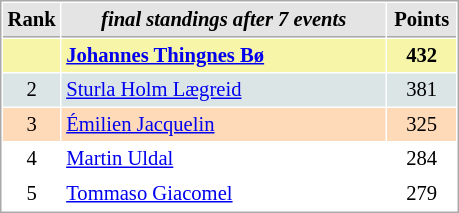<table cellspacing="1" cellpadding="3" style="border:1px solid #AAAAAA;font-size:86%">
<tr style="background-color: #E4E4E4;">
<th style="border-bottom:1px solid #AAAAAA; width: 10px;">Rank</th>
<th style="border-bottom:1px solid #AAAAAA; width: 210px;"><em>final standings after 7 events</em></th>
<th style="border-bottom:1px solid #AAAAAA; width: 40px;">Points</th>
</tr>
<tr style="background:#f7f6a8;">
<td align=center></td>
<td> <strong><a href='#'>Johannes Thingnes Bø</a></strong></td>
<td align=center><strong>432</strong></td>
</tr>
<tr style="background:#dce5e5;">
<td align=center>2</td>
<td> <a href='#'>Sturla Holm Lægreid</a></td>
<td align=center>381</td>
</tr>
<tr style="background:#ffdab9;">
<td align=center>3</td>
<td> <a href='#'>Émilien Jacquelin</a></td>
<td align=center>325</td>
</tr>
<tr>
<td align=center>4</td>
<td> <a href='#'>Martin Uldal</a></td>
<td align=center>284</td>
</tr>
<tr>
<td align=center>5</td>
<td> <a href='#'>Tommaso Giacomel</a></td>
<td align=center>279</td>
</tr>
</table>
